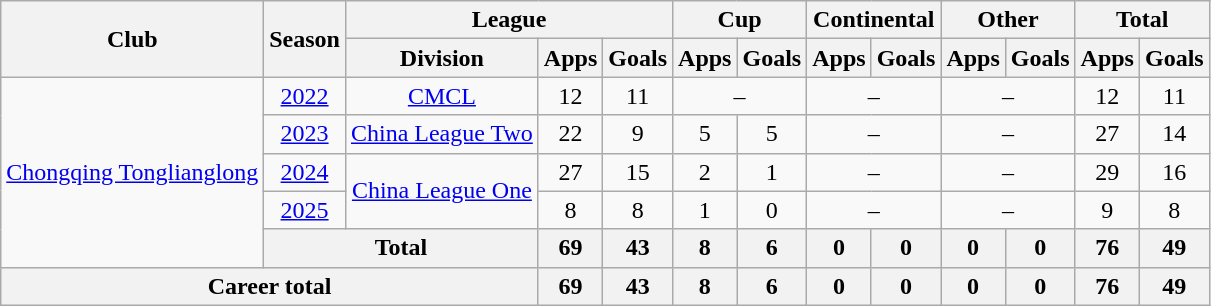<table class="wikitable" style="text-align: center">
<tr>
<th rowspan="2">Club</th>
<th rowspan="2">Season</th>
<th colspan="3">League</th>
<th colspan="2">Cup</th>
<th colspan="2">Continental</th>
<th colspan="2">Other</th>
<th colspan="2">Total</th>
</tr>
<tr>
<th>Division</th>
<th>Apps</th>
<th>Goals</th>
<th>Apps</th>
<th>Goals</th>
<th>Apps</th>
<th>Goals</th>
<th>Apps</th>
<th>Goals</th>
<th>Apps</th>
<th>Goals</th>
</tr>
<tr>
<td rowspan="5"><a href='#'>Chongqing Tonglianglong</a></td>
<td><a href='#'>2022</a></td>
<td><a href='#'>CMCL</a></td>
<td>12</td>
<td>11</td>
<td colspan="2">–</td>
<td colspan="2">–</td>
<td colspan="2">–</td>
<td>12</td>
<td>11</td>
</tr>
<tr>
<td><a href='#'>2023</a></td>
<td><a href='#'>China League Two</a></td>
<td>22</td>
<td>9</td>
<td>5</td>
<td>5</td>
<td colspan="2">–</td>
<td colspan="2">–</td>
<td>27</td>
<td>14</td>
</tr>
<tr>
<td><a href='#'>2024</a></td>
<td rowspan="2"><a href='#'>China League One</a></td>
<td>27</td>
<td>15</td>
<td>2</td>
<td>1</td>
<td colspan="2">–</td>
<td colspan="2">–</td>
<td>29</td>
<td>16</td>
</tr>
<tr>
<td><a href='#'>2025</a></td>
<td>8</td>
<td>8</td>
<td>1</td>
<td>0</td>
<td colspan="2">–</td>
<td colspan="2">–</td>
<td>9</td>
<td>8</td>
</tr>
<tr>
<th colspan=2>Total</th>
<th>69</th>
<th>43</th>
<th>8</th>
<th>6</th>
<th>0</th>
<th>0</th>
<th>0</th>
<th>0</th>
<th>76</th>
<th>49</th>
</tr>
<tr>
<th colspan=3>Career total</th>
<th>69</th>
<th>43</th>
<th>8</th>
<th>6</th>
<th>0</th>
<th>0</th>
<th>0</th>
<th>0</th>
<th>76</th>
<th>49</th>
</tr>
</table>
